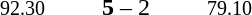<table style="text-align:center">
<tr>
<th width=223></th>
<th width=100></th>
<th width=223></th>
</tr>
<tr>
<td align=right><small><span>92.30</span></small> <strong></strong></td>
<td><strong>5</strong> – 2</td>
<td align=left> <small><span>79.10</span></small></td>
</tr>
</table>
